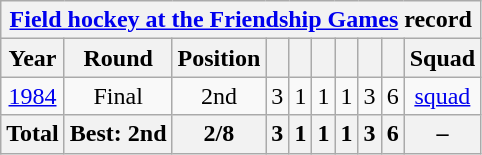<table class="wikitable" style="text-align: center;">
<tr>
<th colspan=10><a href='#'>Field hockey at the Friendship Games</a> record</th>
</tr>
<tr>
<th>Year</th>
<th>Round</th>
<th>Position</th>
<th></th>
<th></th>
<th></th>
<th></th>
<th></th>
<th></th>
<th>Squad</th>
</tr>
<tr>
<td> <a href='#'>1984</a></td>
<td>Final</td>
<td>2nd</td>
<td>3</td>
<td>1</td>
<td>1</td>
<td>1</td>
<td>3</td>
<td>6</td>
<td><a href='#'>squad</a></td>
</tr>
<tr>
<th>Total</th>
<th>Best: 2nd</th>
<th>2/8</th>
<th>3</th>
<th>1</th>
<th>1</th>
<th>1</th>
<th>3</th>
<th>6</th>
<th>–</th>
</tr>
</table>
